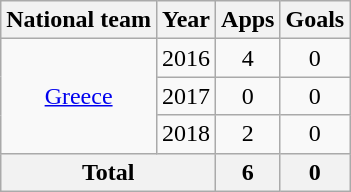<table class="wikitable" style="text-align:center">
<tr>
<th>National team</th>
<th>Year</th>
<th>Apps</th>
<th>Goals</th>
</tr>
<tr>
<td rowspan="3"><a href='#'>Greece</a></td>
<td>2016</td>
<td>4</td>
<td>0</td>
</tr>
<tr>
<td>2017</td>
<td>0</td>
<td>0</td>
</tr>
<tr>
<td>2018</td>
<td>2</td>
<td>0</td>
</tr>
<tr>
<th colspan="2">Total</th>
<th>6</th>
<th>0</th>
</tr>
</table>
